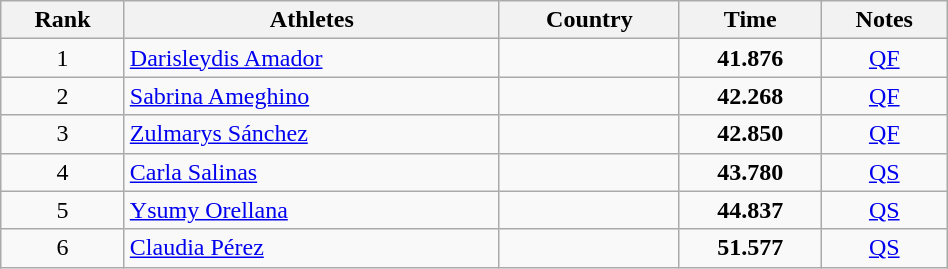<table class="wikitable" width=50% style="text-align:center">
<tr>
<th>Rank</th>
<th>Athletes</th>
<th>Country</th>
<th>Time</th>
<th>Notes</th>
</tr>
<tr>
<td>1</td>
<td align=left><a href='#'>Darisleydis Amador</a></td>
<td align=left></td>
<td><strong>41.876</strong></td>
<td><a href='#'>QF</a></td>
</tr>
<tr>
<td>2</td>
<td align=left><a href='#'>Sabrina Ameghino</a></td>
<td align=left></td>
<td><strong>42.268</strong></td>
<td><a href='#'>QF</a></td>
</tr>
<tr>
<td>3</td>
<td align=left><a href='#'>Zulmarys Sánchez</a></td>
<td align=left></td>
<td><strong>42.850</strong></td>
<td><a href='#'>QF</a></td>
</tr>
<tr>
<td>4</td>
<td align=left><a href='#'>Carla Salinas</a></td>
<td align=left></td>
<td><strong>43.780</strong></td>
<td><a href='#'>QS</a></td>
</tr>
<tr>
<td>5</td>
<td align=left><a href='#'>Ysumy Orellana</a></td>
<td align=left></td>
<td><strong>44.837</strong></td>
<td><a href='#'>QS</a></td>
</tr>
<tr>
<td>6</td>
<td align=left><a href='#'>Claudia Pérez</a></td>
<td align=left></td>
<td><strong>51.577</strong></td>
<td><a href='#'>QS</a></td>
</tr>
</table>
